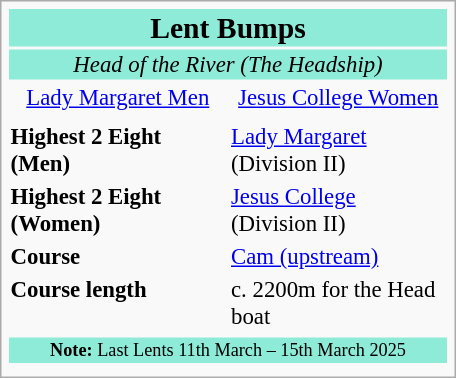<table class="infobox" style="width: 20em; font-size: 95%;">
<tr>
<td colspan="2" style="text-align: center; font-size: 130%;background: #8EEBD8;color:black"><strong>Lent Bumps</strong></td>
</tr>
<tr>
<td colspan="2" style="text-align: center; font-size: 100%; background: #8EEBD8; color:black"><em>Head of the River (The Headship)</em></td>
</tr>
<tr>
<td style="text-align: center"><a href='#'>Lady Margaret Men</a></td>
<td style="text-align: center"><a href='#'>Jesus College Women</a></td>
</tr>
<tr>
<td style="width:25%; vertical-align:middle; text-align:center;"></td>
<td style="width:25%; vertical-align:middle; text-align:center;"></td>
</tr>
<tr>
<td><strong>Highest 2 Eight (Men)</strong></td>
<td><a href='#'>Lady Margaret</a> (Division II)</td>
</tr>
<tr>
<td><strong>Highest 2 Eight (Women)</strong></td>
<td><a href='#'>Jesus College</a> (Division II)</td>
</tr>
<tr>
<td><strong>Course</strong></td>
<td><a href='#'>Cam (upstream)</a></td>
</tr>
<tr>
<td><strong>Course length</strong></td>
<td>c. 2200m for the Head boat</td>
</tr>
<tr>
</tr>
<tr>
<td colspan="2" style="text-align: center; font-size: 80%; background: #8EEBD8; color:black"><strong>Note:</strong> Last Lents 11th March – 15th March 2025</td>
</tr>
<tr>
<td colspan="2" style="text-align: center"></td>
</tr>
</table>
